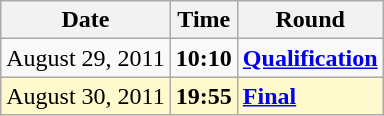<table class="wikitable">
<tr>
<th>Date</th>
<th>Time</th>
<th>Round</th>
</tr>
<tr>
<td>August 29, 2011</td>
<td><strong>10:10</strong></td>
<td><strong><a href='#'>Qualification</a></strong></td>
</tr>
<tr style=background:lemonchiffon>
<td>August 30, 2011</td>
<td><strong>19:55</strong></td>
<td><strong><a href='#'>Final</a></strong></td>
</tr>
</table>
